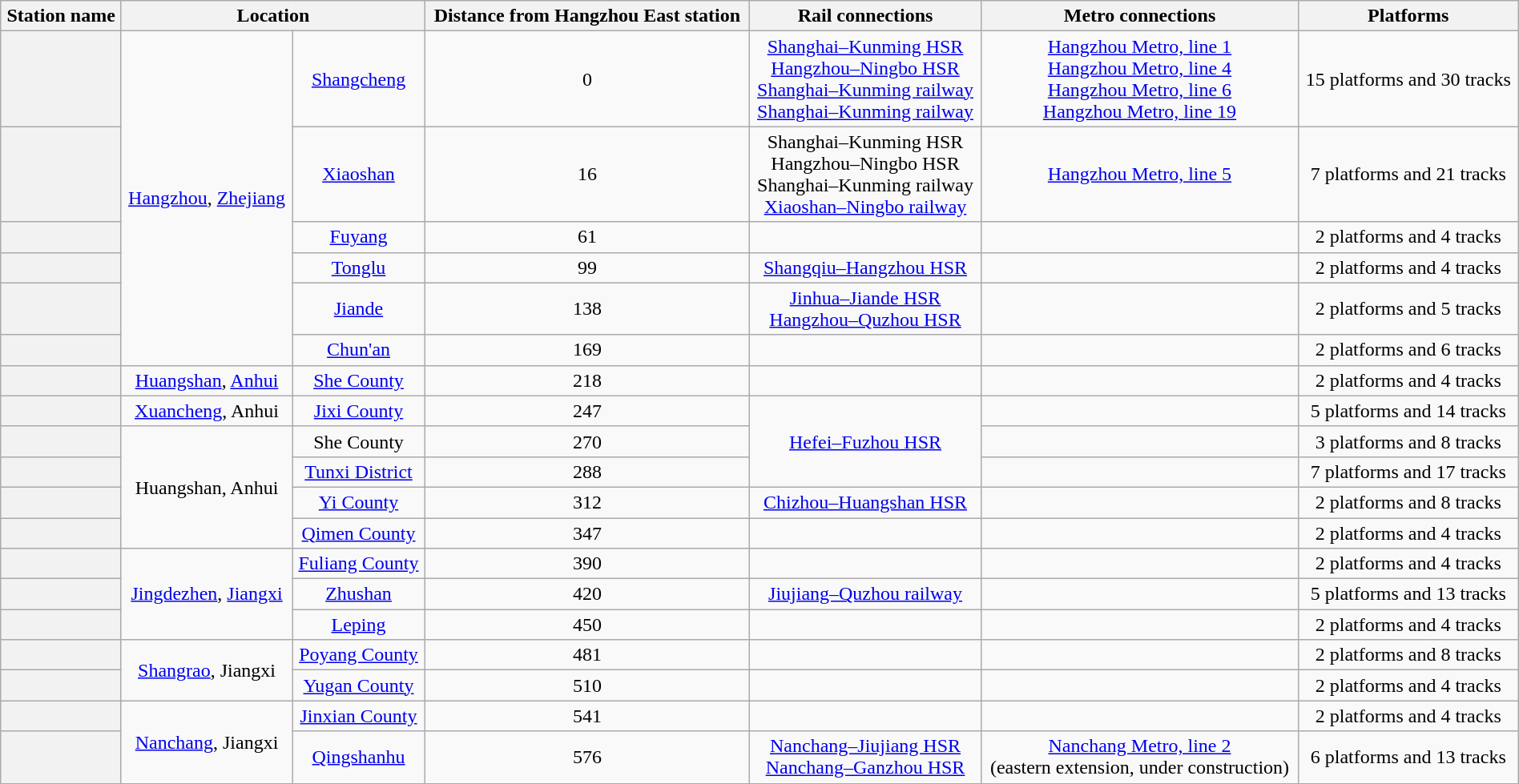<table border=1 cellspacing=0 width=100% class="wikitable" style="margin-left:auto; margin-right:auto; text-align:center;">
<tr>
<th>Station name</th>
<th colspan="2">Location</th>
<th>Distance from Hangzhou East station</th>
<th>Rail connections</th>
<th>Metro connections</th>
<th>Platforms</th>
</tr>
<tr>
<th></th>
<td rowspan="6"><a href='#'>Hangzhou</a>, <a href='#'>Zhejiang</a></td>
<td><a href='#'>Shangcheng</a></td>
<td>0</td>
<td><a href='#'>Shanghai–Kunming HSR</a><br><a href='#'>Hangzhou–Ningbo HSR</a><br><a href='#'>Shanghai–Kunming railway</a><br><a href='#'>Shanghai–Kunming railway</a></td>
<td><a href='#'>Hangzhou Metro, line 1</a><br><a href='#'>Hangzhou Metro, line 4</a><br><a href='#'>Hangzhou Metro, line 6</a><br><a href='#'>Hangzhou Metro, line 19</a></td>
<td>15 platforms and 30 tracks</td>
</tr>
<tr>
<th></th>
<td><a href='#'>Xiaoshan</a></td>
<td>16</td>
<td>Shanghai–Kunming HSR<br>Hangzhou–Ningbo HSR<br>Shanghai–Kunming railway<br><a href='#'>Xiaoshan–Ningbo railway</a></td>
<td><a href='#'>Hangzhou Metro, line 5</a></td>
<td>7 platforms and 21 tracks</td>
</tr>
<tr>
<th></th>
<td><a href='#'>Fuyang</a></td>
<td>61</td>
<td></td>
<td></td>
<td>2 platforms and 4 tracks</td>
</tr>
<tr>
<th></th>
<td><a href='#'>Tonglu</a></td>
<td>99</td>
<td><a href='#'>Shangqiu–Hangzhou HSR</a></td>
<td></td>
<td>2 platforms and 4 tracks</td>
</tr>
<tr>
<th></th>
<td><a href='#'>Jiande</a></td>
<td>138</td>
<td><a href='#'>Jinhua–Jiande HSR</a><br><a href='#'>Hangzhou–Quzhou HSR</a></td>
<td></td>
<td>2 platforms and 5 tracks</td>
</tr>
<tr>
<th></th>
<td><a href='#'>Chun'an</a></td>
<td>169</td>
<td></td>
<td></td>
<td>2 platforms and 6 tracks</td>
</tr>
<tr>
<th></th>
<td rowspan="1"><a href='#'>Huangshan</a>, <a href='#'>Anhui</a></td>
<td><a href='#'>She County</a></td>
<td>218</td>
<td></td>
<td></td>
<td>2 platforms and 4 tracks</td>
</tr>
<tr>
<th></th>
<td rowspan="1"><a href='#'>Xuancheng</a>, Anhui</td>
<td><a href='#'>Jixi County</a></td>
<td>247</td>
<td rowspan="3"><a href='#'>Hefei–Fuzhou HSR</a></td>
<td></td>
<td>5 platforms and 14 tracks</td>
</tr>
<tr>
<th></th>
<td rowspan="4">Huangshan, Anhui</td>
<td>She County</td>
<td>270</td>
<td></td>
<td>3 platforms and 8 tracks</td>
</tr>
<tr>
<th></th>
<td><a href='#'>Tunxi District</a></td>
<td>288</td>
<td></td>
<td>7 platforms and 17 tracks</td>
</tr>
<tr>
<th></th>
<td><a href='#'>Yi County</a></td>
<td>312</td>
<td><a href='#'>Chizhou–Huangshan HSR</a></td>
<td></td>
<td>2 platforms and 8 tracks</td>
</tr>
<tr>
<th></th>
<td><a href='#'>Qimen County</a></td>
<td>347</td>
<td></td>
<td></td>
<td>2 platforms and 4 tracks</td>
</tr>
<tr>
<th></th>
<td rowspan="3"><a href='#'>Jingdezhen</a>, <a href='#'>Jiangxi</a></td>
<td><a href='#'>Fuliang County</a></td>
<td>390</td>
<td></td>
<td></td>
<td>2 platforms and 4 tracks</td>
</tr>
<tr>
<th></th>
<td><a href='#'>Zhushan</a></td>
<td>420</td>
<td><a href='#'>Jiujiang–Quzhou railway</a></td>
<td></td>
<td>5 platforms and 13 tracks</td>
</tr>
<tr>
<th></th>
<td><a href='#'>Leping</a></td>
<td>450</td>
<td></td>
<td></td>
<td>2 platforms and 4 tracks</td>
</tr>
<tr>
<th></th>
<td rowspan="2"><a href='#'>Shangrao</a>, Jiangxi</td>
<td><a href='#'>Poyang County</a></td>
<td>481</td>
<td></td>
<td></td>
<td>2 platforms and 8 tracks</td>
</tr>
<tr>
<th></th>
<td><a href='#'>Yugan County</a></td>
<td>510</td>
<td></td>
<td></td>
<td>2 platforms and 4 tracks</td>
</tr>
<tr>
<th></th>
<td rowspan="2"><a href='#'>Nanchang</a>, Jiangxi</td>
<td><a href='#'>Jinxian County</a></td>
<td>541</td>
<td></td>
<td></td>
<td>2 platforms and 4 tracks</td>
</tr>
<tr>
<th></th>
<td><a href='#'>Qingshanhu</a></td>
<td>576</td>
<td><a href='#'>Nanchang–Jiujiang HSR</a><br><a href='#'>Nanchang–Ganzhou HSR</a></td>
<td><a href='#'>Nanchang Metro, line 2</a><br> (eastern extension, under construction)</td>
<td>6 platforms and 13 tracks</td>
</tr>
</table>
